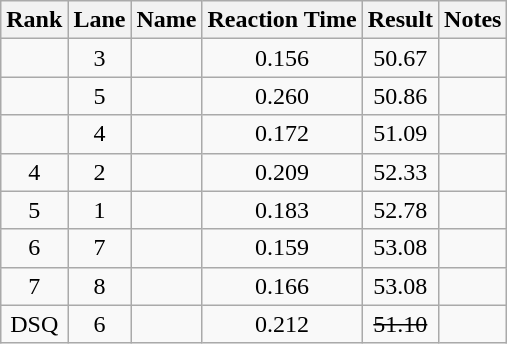<table class="wikitable" style="text-align:center">
<tr>
<th>Rank</th>
<th>Lane</th>
<th>Name</th>
<th>Reaction Time</th>
<th>Result</th>
<th>Notes</th>
</tr>
<tr>
<td></td>
<td>3</td>
<td align="left"></td>
<td>0.156</td>
<td>50.67</td>
<td></td>
</tr>
<tr>
<td></td>
<td>5</td>
<td align="left"></td>
<td>0.260</td>
<td>50.86</td>
<td></td>
</tr>
<tr>
<td></td>
<td>4</td>
<td align="left"></td>
<td>0.172</td>
<td>51.09</td>
<td></td>
</tr>
<tr>
<td>4</td>
<td>2</td>
<td align="left"></td>
<td>0.209</td>
<td>52.33</td>
<td></td>
</tr>
<tr>
<td>5</td>
<td>1</td>
<td align="left"></td>
<td>0.183</td>
<td>52.78</td>
<td></td>
</tr>
<tr>
<td>6</td>
<td>7</td>
<td align="left"></td>
<td>0.159</td>
<td>53.08</td>
<td></td>
</tr>
<tr>
<td>7</td>
<td>8</td>
<td align="left"></td>
<td>0.166</td>
<td>53.08</td>
<td></td>
</tr>
<tr>
<td>DSQ</td>
<td>6</td>
<td align="left"></td>
<td>0.212</td>
<td><s>51.10 </s></td>
<td></td>
</tr>
</table>
